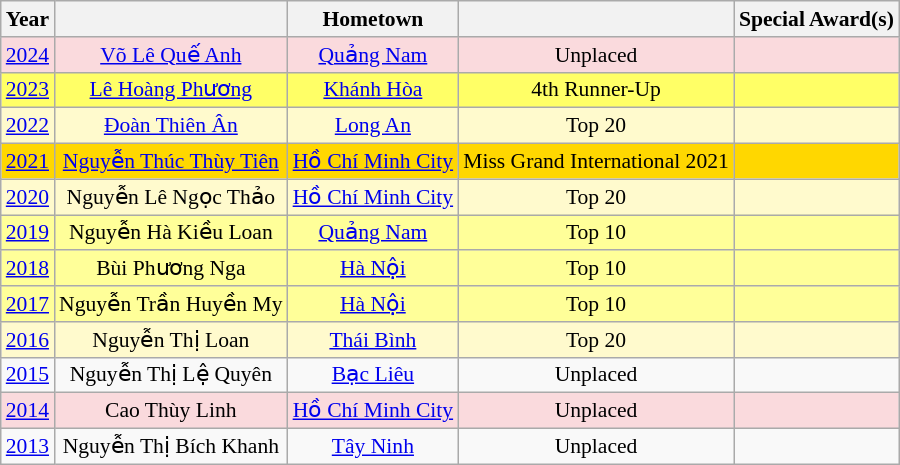<table class="wikitable " style="font-size: 90%; text-align:center;">
<tr>
<th>Year</th>
<th></th>
<th>Hometown</th>
<th></th>
<th>Special Award(s)</th>
</tr>
<tr style="background-color:#FADADD;">
<td><a href='#'>2024</a></td>
<td><a href='#'>Võ Lê Quế Anh</a></td>
<td><a href='#'>Quảng Nam</a></td>
<td>Unplaced</td>
<td style="background:;"></td>
</tr>
<tr style="background-color:#FFFF66;: bold">
<td><a href='#'>2023</a></td>
<td><a href='#'>Lê Hoàng Phương</a></td>
<td><a href='#'>Khánh Hòa</a></td>
<td>4th Runner-Up</td>
<td style="background:;"></td>
</tr>
<tr style="background-color:#FFFACD;: bold">
<td><a href='#'>2022</a></td>
<td><a href='#'>Đoàn Thiên Ân</a></td>
<td><a href='#'>Long An</a></td>
<td>Top 20</td>
<td style="background:;"></td>
</tr>
<tr style="background-color:gold; : bold">
<td><a href='#'>2021</a></td>
<td><a href='#'>Nguyễn Thúc Thùy Tiên</a></td>
<td><a href='#'>Hồ Chí Minh City</a></td>
<td>Miss Grand International 2021</td>
<td style="background:;"></td>
</tr>
<tr style="background-color:#FFFACD;: bold">
<td><a href='#'>2020</a></td>
<td>Nguyễn Lê Ngọc Thảo</td>
<td><a href='#'>Hồ Chí Minh City</a></td>
<td>Top 20</td>
<td style="background:;"></td>
</tr>
<tr style="background-color:#FFFF99; : bold">
<td><a href='#'>2019</a></td>
<td>Nguyễn Hà Kiều Loan</td>
<td><a href='#'>Quảng Nam</a></td>
<td>Top 10</td>
<td style="background:;"></td>
</tr>
<tr style="background-color:#FFFF99; : bold">
<td><a href='#'>2018</a></td>
<td>Bùi Phương Nga</td>
<td><a href='#'>Hà Nội</a></td>
<td>Top 10</td>
<td style="background:;"></td>
</tr>
<tr style="background-color:#FFFF99; : bold">
<td><a href='#'>2017</a></td>
<td>Nguyễn Trần Huyền My</td>
<td><a href='#'>Hà Nội</a></td>
<td>Top 10</td>
<td style="background:;"></td>
</tr>
<tr style="background-color:#FFFACD; : bold">
<td><a href='#'>2016</a></td>
<td>Nguyễn Thị Loan</td>
<td><a href='#'>Thái Bình</a></td>
<td>Top 20</td>
<td style="background:;"></td>
</tr>
<tr>
<td><a href='#'>2015</a></td>
<td>Nguyễn Thị Lệ Quyên</td>
<td><a href='#'>Bạc Liêu</a></td>
<td>Unplaced</td>
<td></td>
</tr>
<tr style="background-color:#FADADD;">
<td><a href='#'>2014</a></td>
<td>Cao Thùy Linh</td>
<td><a href='#'>Hồ Chí Minh City</a></td>
<td>Unplaced</td>
<td style="background:;"></td>
</tr>
<tr>
<td><a href='#'>2013</a></td>
<td>Nguyễn Thị Bích Khanh</td>
<td><a href='#'>Tây Ninh</a></td>
<td>Unplaced</td>
<td></td>
</tr>
</table>
